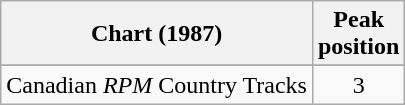<table class="wikitable sortable">
<tr>
<th align="left">Chart (1987)</th>
<th align="center">Peak<br>position</th>
</tr>
<tr>
</tr>
<tr>
<td align="left">Canadian <em>RPM</em> Country Tracks</td>
<td align="center">3</td>
</tr>
</table>
